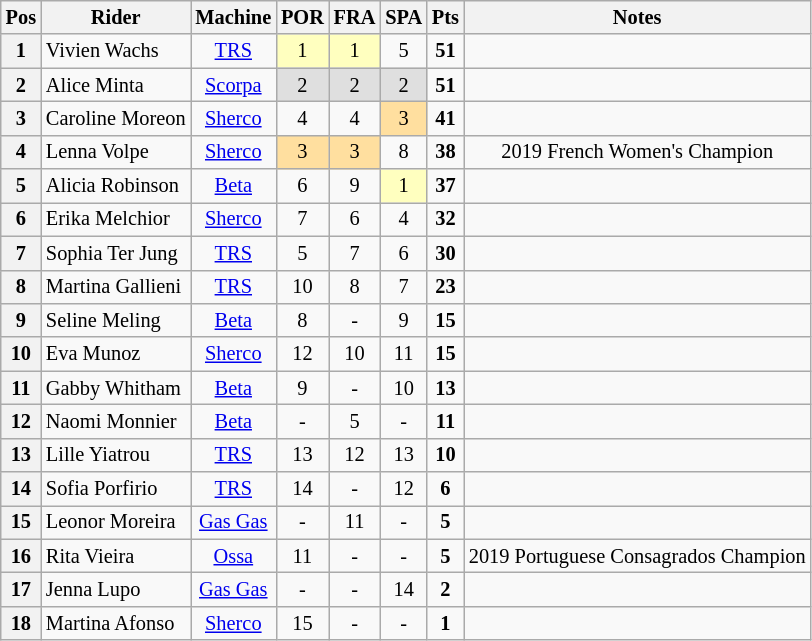<table class="wikitable" style="font-size: 85%; text-align:center">
<tr valign="top">
<th valign="middle">Pos</th>
<th valign="middle">Rider</th>
<th valign="middle">Machine</th>
<th>POR<br></th>
<th>FRA<br></th>
<th>SPA<br></th>
<th valign="middle">Pts</th>
<th>Notes</th>
</tr>
<tr>
<th>1</th>
<td align="left"> Vivien Wachs</td>
<td><a href='#'>TRS</a></td>
<td style="background:#ffffbf;">1</td>
<td style="background:#ffffbf;">1</td>
<td>5</td>
<td><strong>51</strong></td>
<td></td>
</tr>
<tr>
<th>2</th>
<td align="left"> Alice Minta</td>
<td><a href='#'>Scorpa</a></td>
<td style="background:#dfdfdf;">2</td>
<td style="background:#dfdfdf;">2</td>
<td style="background:#dfdfdf;">2</td>
<td><strong>51</strong></td>
<td></td>
</tr>
<tr>
<th>3</th>
<td align="left"> Caroline Moreon</td>
<td><a href='#'>Sherco</a></td>
<td>4</td>
<td>4</td>
<td style="background:#ffdf9f;">3</td>
<td><strong>41</strong></td>
<td></td>
</tr>
<tr>
<th>4</th>
<td align="left"> Lenna Volpe</td>
<td><a href='#'>Sherco</a></td>
<td style="background:#ffdf9f;">3</td>
<td style="background:#ffdf9f;">3</td>
<td>8</td>
<td><strong>38</strong></td>
<td>2019 French Women's Champion</td>
</tr>
<tr>
<th>5</th>
<td align="left"> Alicia Robinson</td>
<td><a href='#'>Beta</a></td>
<td>6</td>
<td>9</td>
<td style="background:#ffffbf;">1</td>
<td><strong>37</strong></td>
<td></td>
</tr>
<tr>
<th>6</th>
<td align="left"> Erika Melchior</td>
<td><a href='#'>Sherco</a></td>
<td>7</td>
<td>6</td>
<td>4</td>
<td><strong>32</strong></td>
<td></td>
</tr>
<tr>
<th>7</th>
<td align="left"> Sophia Ter Jung</td>
<td><a href='#'>TRS</a></td>
<td>5</td>
<td>7</td>
<td>6</td>
<td><strong>30</strong></td>
<td></td>
</tr>
<tr>
<th>8</th>
<td align="left"> Martina Gallieni</td>
<td><a href='#'>TRS</a></td>
<td>10</td>
<td>8</td>
<td>7</td>
<td><strong>23</strong></td>
<td></td>
</tr>
<tr>
<th>9</th>
<td align="left"> Seline Meling</td>
<td><a href='#'>Beta</a></td>
<td>8</td>
<td>-</td>
<td>9</td>
<td><strong>15</strong></td>
<td></td>
</tr>
<tr>
<th>10</th>
<td align="left"> Eva Munoz</td>
<td><a href='#'>Sherco</a></td>
<td>12</td>
<td>10</td>
<td>11</td>
<td><strong>15</strong></td>
<td></td>
</tr>
<tr>
<th>11</th>
<td align="left"> Gabby Whitham</td>
<td><a href='#'>Beta</a></td>
<td>9</td>
<td>-</td>
<td>10</td>
<td><strong>13</strong></td>
<td></td>
</tr>
<tr>
<th>12</th>
<td align="left"> Naomi Monnier</td>
<td><a href='#'>Beta</a></td>
<td>-</td>
<td>5</td>
<td>-</td>
<td><strong>11</strong></td>
<td></td>
</tr>
<tr>
<th>13</th>
<td align="left"> Lille Yiatrou</td>
<td><a href='#'>TRS</a></td>
<td>13</td>
<td>12</td>
<td>13</td>
<td><strong>10</strong></td>
<td></td>
</tr>
<tr>
<th>14</th>
<td align="left"> Sofia Porfirio</td>
<td><a href='#'>TRS</a></td>
<td>14</td>
<td>-</td>
<td>12</td>
<td><strong>6</strong></td>
<td></td>
</tr>
<tr>
<th>15</th>
<td align="left"> Leonor Moreira</td>
<td><a href='#'>Gas Gas</a></td>
<td>-</td>
<td>11</td>
<td>-</td>
<td><strong>5</strong></td>
<td></td>
</tr>
<tr>
<th>16</th>
<td align="left"> Rita Vieira</td>
<td><a href='#'>Ossa</a></td>
<td>11</td>
<td>-</td>
<td>-</td>
<td><strong>5</strong></td>
<td>2019 Portuguese Consagrados Champion</td>
</tr>
<tr>
<th>17</th>
<td align="left"> Jenna Lupo</td>
<td><a href='#'>Gas Gas</a></td>
<td>-</td>
<td>-</td>
<td>14</td>
<td><strong>2</strong></td>
<td></td>
</tr>
<tr>
<th>18</th>
<td align="left"> Martina Afonso</td>
<td><a href='#'>Sherco</a></td>
<td>15</td>
<td>-</td>
<td>-</td>
<td><strong>1</strong></td>
<td></td>
</tr>
</table>
